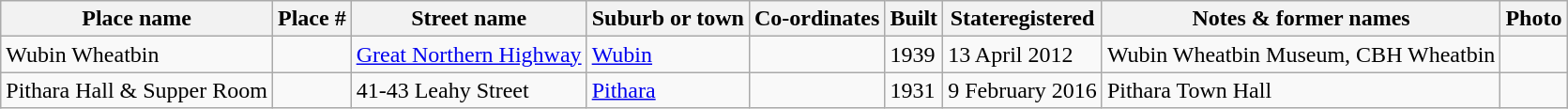<table class="wikitable sortable">
<tr>
<th>Place name</th>
<th>Place #</th>
<th>Street name</th>
<th>Suburb or town</th>
<th>Co-ordinates</th>
<th>Built</th>
<th>Stateregistered</th>
<th class="unsortable">Notes & former names</th>
<th class="unsortable">Photo</th>
</tr>
<tr>
<td>Wubin Wheatbin</td>
<td></td>
<td><a href='#'>Great Northern Highway</a></td>
<td><a href='#'>Wubin</a></td>
<td></td>
<td>1939</td>
<td>13 April 2012</td>
<td>Wubin Wheatbin Museum, CBH Wheatbin</td>
<td></td>
</tr>
<tr>
<td>Pithara Hall & Supper Room</td>
<td></td>
<td>41-43 Leahy Street</td>
<td><a href='#'>Pithara</a></td>
<td></td>
<td>1931</td>
<td>9 February 2016</td>
<td>Pithara Town Hall</td>
<td></td>
</tr>
</table>
